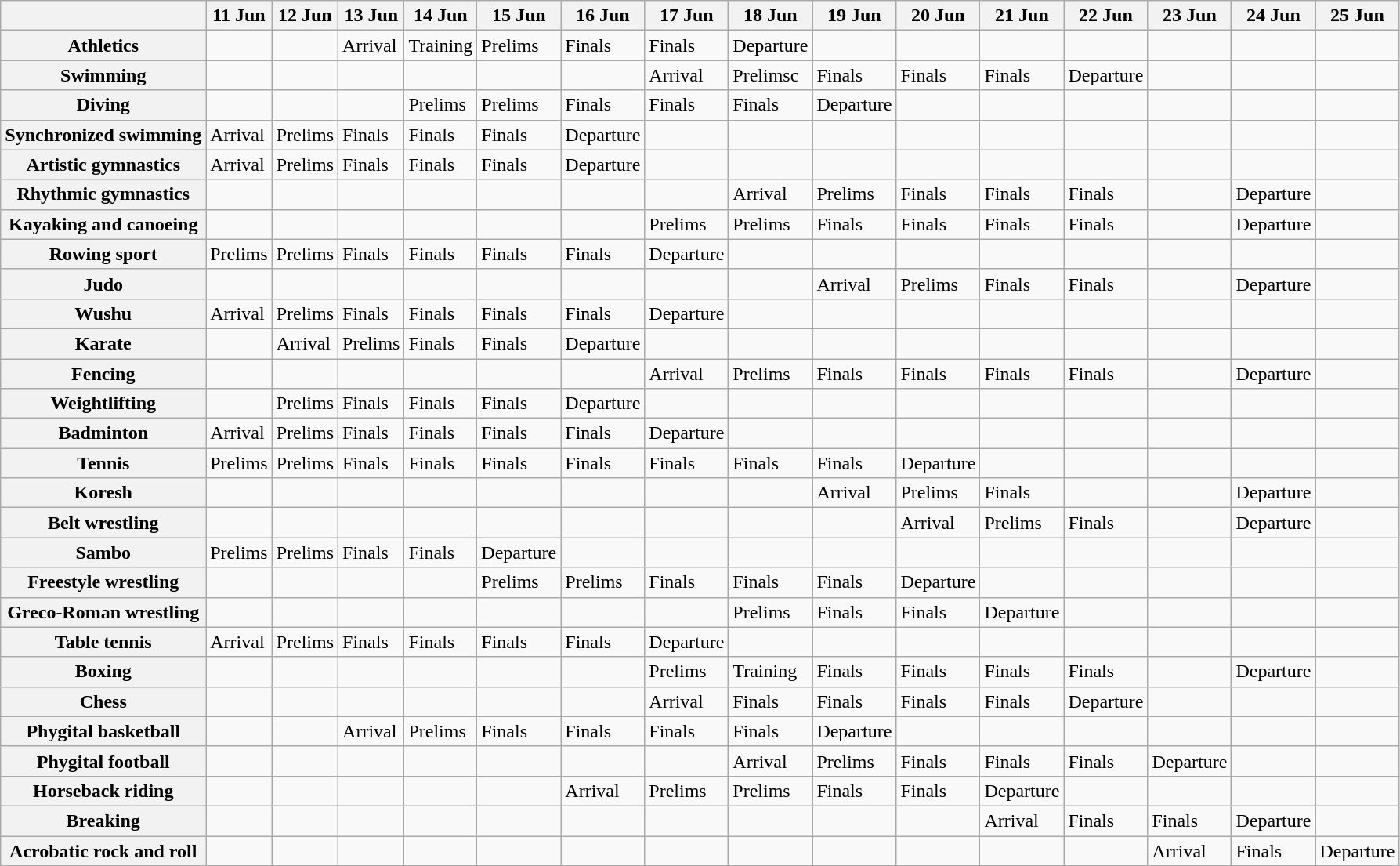<table class="wikitable">
<tr>
<th></th>
<th>11 Jun</th>
<th>12 Jun</th>
<th>13 Jun</th>
<th>14 Jun</th>
<th>15 Jun</th>
<th>16 Jun</th>
<th>17 Jun</th>
<th>18 Jun</th>
<th>19 Jun</th>
<th>20 Jun</th>
<th>21 Jun</th>
<th>22 Jun</th>
<th>23 Jun</th>
<th>24 Jun</th>
<th>25 Jun</th>
</tr>
<tr>
<th>Athletics</th>
<td></td>
<td></td>
<td>Arrival</td>
<td>Training</td>
<td>Prelims</td>
<td>Finals</td>
<td>Finals</td>
<td>Departure</td>
<td></td>
<td></td>
<td></td>
<td></td>
<td></td>
<td></td>
<td></td>
</tr>
<tr>
<th>Swimming</th>
<td></td>
<td></td>
<td></td>
<td></td>
<td></td>
<td></td>
<td>Arrival</td>
<td>Prelimsc</td>
<td>Finals</td>
<td>Finals</td>
<td>Finals</td>
<td>Departure</td>
<td></td>
<td></td>
<td></td>
</tr>
<tr>
<th>Diving</th>
<td></td>
<td></td>
<td></td>
<td>Prelims</td>
<td>Prelims</td>
<td>Finals</td>
<td>Finals</td>
<td>Finals</td>
<td>Departure</td>
<td></td>
<td></td>
<td></td>
<td></td>
<td></td>
<td></td>
</tr>
<tr>
<th>Synchronized swimming</th>
<td>Arrival</td>
<td>Prelims</td>
<td>Finals</td>
<td>Finals</td>
<td>Finals</td>
<td>Departure</td>
<td></td>
<td></td>
<td></td>
<td></td>
<td></td>
<td></td>
<td></td>
<td></td>
<td></td>
</tr>
<tr>
<th>Artistic gymnastics</th>
<td>Arrival</td>
<td>Prelims</td>
<td>Finals</td>
<td>Finals</td>
<td>Finals</td>
<td>Departure</td>
<td></td>
<td></td>
<td></td>
<td></td>
<td></td>
<td></td>
<td></td>
<td></td>
<td></td>
</tr>
<tr>
<th>Rhythmic gymnastics</th>
<td></td>
<td></td>
<td></td>
<td></td>
<td></td>
<td></td>
<td></td>
<td>Arrival</td>
<td>Prelims</td>
<td>Finals</td>
<td>Finals</td>
<td>Finals</td>
<td></td>
<td>Departure</td>
<td></td>
</tr>
<tr>
<th>Kayaking and canoeing</th>
<td></td>
<td></td>
<td></td>
<td></td>
<td></td>
<td></td>
<td>Prelims</td>
<td>Prelims</td>
<td>Finals</td>
<td>Finals</td>
<td>Finals</td>
<td>Finals</td>
<td></td>
<td>Departure</td>
<td></td>
</tr>
<tr>
<th>Rowing sport</th>
<td>Prelims</td>
<td>Prelims</td>
<td>Finals</td>
<td>Finals</td>
<td>Finals</td>
<td>Finals</td>
<td>Departure</td>
<td></td>
<td></td>
<td></td>
<td></td>
<td></td>
<td></td>
<td></td>
<td></td>
</tr>
<tr>
<th>Judo</th>
<td></td>
<td></td>
<td></td>
<td></td>
<td></td>
<td></td>
<td></td>
<td></td>
<td>Arrival</td>
<td>Prelims</td>
<td>Finals</td>
<td>Finals</td>
<td></td>
<td>Departure</td>
<td></td>
</tr>
<tr>
<th>Wushu</th>
<td>Arrival</td>
<td>Prelims</td>
<td>Finals</td>
<td>Finals</td>
<td>Finals</td>
<td>Finals</td>
<td>Departure</td>
<td></td>
<td></td>
<td></td>
<td></td>
<td></td>
<td></td>
<td></td>
<td></td>
</tr>
<tr>
<th>Karate</th>
<td></td>
<td>Arrival</td>
<td>Prelims</td>
<td>Finals</td>
<td>Finals</td>
<td>Departure</td>
<td></td>
<td></td>
<td></td>
<td></td>
<td></td>
<td></td>
<td></td>
<td></td>
<td></td>
</tr>
<tr>
<th>Fencing</th>
<td></td>
<td></td>
<td></td>
<td></td>
<td></td>
<td></td>
<td>Arrival</td>
<td>Prelims</td>
<td>Finals</td>
<td>Finals</td>
<td>Finals</td>
<td>Finals</td>
<td></td>
<td>Departure</td>
<td></td>
</tr>
<tr>
<th>Weightlifting</th>
<td></td>
<td>Prelims</td>
<td>Finals</td>
<td>Finals</td>
<td>Finals</td>
<td>Departure</td>
<td></td>
<td></td>
<td></td>
<td></td>
<td></td>
<td></td>
<td></td>
<td></td>
<td></td>
</tr>
<tr>
<th>Badminton</th>
<td>Arrival</td>
<td>Prelims</td>
<td>Finals</td>
<td>Finals</td>
<td>Finals</td>
<td>Finals</td>
<td>Departure</td>
<td></td>
<td></td>
<td></td>
<td></td>
<td></td>
<td></td>
<td></td>
<td></td>
</tr>
<tr>
<th>Tennis</th>
<td>Prelims</td>
<td>Prelims</td>
<td>Finals</td>
<td>Finals</td>
<td>Finals</td>
<td>Finals</td>
<td>Finals</td>
<td>Finals</td>
<td>Finals</td>
<td>Departure</td>
<td></td>
<td></td>
<td></td>
<td></td>
<td></td>
</tr>
<tr>
<th>Koresh</th>
<td></td>
<td></td>
<td></td>
<td></td>
<td></td>
<td></td>
<td></td>
<td></td>
<td>Arrival</td>
<td>Prelims</td>
<td>Finals</td>
<td></td>
<td></td>
<td>Departure</td>
<td></td>
</tr>
<tr>
<th>Belt wrestling</th>
<td></td>
<td></td>
<td></td>
<td></td>
<td></td>
<td></td>
<td></td>
<td></td>
<td></td>
<td>Arrival</td>
<td>Prelims</td>
<td>Finals</td>
<td></td>
<td>Departure</td>
<td></td>
</tr>
<tr>
<th>Sambo</th>
<td>Prelims</td>
<td>Prelims</td>
<td>Finals</td>
<td>Finals</td>
<td>Departure</td>
<td></td>
<td></td>
<td></td>
<td></td>
<td></td>
<td></td>
<td></td>
<td></td>
<td></td>
<td></td>
</tr>
<tr>
<th>Freestyle wrestling</th>
<td></td>
<td></td>
<td></td>
<td></td>
<td>Prelims</td>
<td>Prelims</td>
<td>Finals</td>
<td>Finals</td>
<td>Finals</td>
<td>Departure</td>
<td></td>
<td></td>
<td></td>
<td></td>
<td></td>
</tr>
<tr>
<th>Greco-Roman wrestling</th>
<td></td>
<td></td>
<td></td>
<td></td>
<td></td>
<td></td>
<td></td>
<td>Prelims</td>
<td>Finals</td>
<td>Finals</td>
<td>Departure</td>
<td></td>
<td></td>
<td></td>
<td></td>
</tr>
<tr>
<th>Table tennis</th>
<td>Arrival</td>
<td>Prelims</td>
<td>Finals</td>
<td>Finals</td>
<td>Finals</td>
<td>Finals</td>
<td>Departure</td>
<td></td>
<td></td>
<td></td>
<td></td>
<td></td>
<td></td>
<td></td>
<td></td>
</tr>
<tr>
<th>Boxing</th>
<td></td>
<td></td>
<td></td>
<td></td>
<td></td>
<td></td>
<td>Prelims</td>
<td>Training</td>
<td>Finals</td>
<td>Finals</td>
<td>Finals</td>
<td>Finals</td>
<td></td>
<td>Departure</td>
<td></td>
</tr>
<tr>
<th>Chess</th>
<td></td>
<td></td>
<td></td>
<td></td>
<td></td>
<td></td>
<td>Arrival</td>
<td>Finals</td>
<td>Finals</td>
<td>Finals</td>
<td>Finals</td>
<td>Departure</td>
<td></td>
<td></td>
<td></td>
</tr>
<tr>
<th>Phygital basketball</th>
<td></td>
<td></td>
<td>Arrival</td>
<td>Prelims</td>
<td>Finals</td>
<td>Finals</td>
<td>Finals</td>
<td>Finals</td>
<td>Departure</td>
<td></td>
<td></td>
<td></td>
<td></td>
<td></td>
<td></td>
</tr>
<tr>
<th>Phygital football</th>
<td></td>
<td></td>
<td></td>
<td></td>
<td></td>
<td></td>
<td></td>
<td>Arrival</td>
<td>Prelims</td>
<td>Finals</td>
<td>Finals</td>
<td>Finals</td>
<td>Departure</td>
<td></td>
<td></td>
</tr>
<tr>
<th>Horseback riding</th>
<td></td>
<td></td>
<td></td>
<td></td>
<td></td>
<td>Arrival</td>
<td>Prelims</td>
<td>Prelims</td>
<td>Finals</td>
<td>Finals</td>
<td>Departure</td>
<td></td>
<td></td>
<td></td>
<td></td>
</tr>
<tr>
<th>Breaking</th>
<td></td>
<td></td>
<td></td>
<td></td>
<td></td>
<td></td>
<td></td>
<td></td>
<td></td>
<td></td>
<td>Arrival</td>
<td>Finals</td>
<td>Finals</td>
<td>Departure</td>
<td></td>
</tr>
<tr>
<th>Acrobatic rock and roll</th>
<td></td>
<td></td>
<td></td>
<td></td>
<td></td>
<td></td>
<td></td>
<td></td>
<td></td>
<td></td>
<td></td>
<td></td>
<td>Arrival</td>
<td>Finals</td>
<td>Departure</td>
</tr>
</table>
